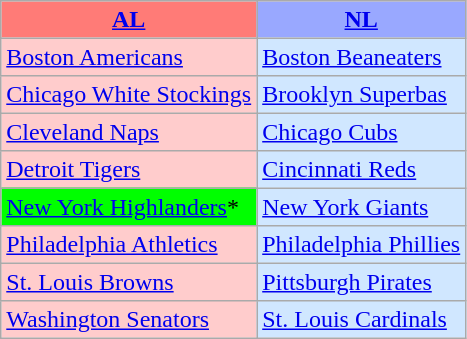<table class="wikitable" style="font-size:100%;line-height:1.1;">
<tr>
<th style="background-color: #FF7B77;"><a href='#'>AL</a></th>
<th style="background-color: #99A8FF;"><a href='#'>NL</a></th>
</tr>
<tr>
<td style="background-color: #FFCCCC;"><a href='#'>Boston Americans</a></td>
<td style="background-color: #D0E7FF;"><a href='#'>Boston Beaneaters</a></td>
</tr>
<tr>
<td style="background-color: #FFCCCC;"><a href='#'>Chicago White Stockings</a></td>
<td style="background-color: #D0E7FF;"><a href='#'>Brooklyn Superbas</a></td>
</tr>
<tr>
<td style="background-color: #FFCCCC;"><a href='#'>Cleveland Naps</a></td>
<td style="background-color: #D0E7FF;"><a href='#'>Chicago Cubs</a></td>
</tr>
<tr>
<td style="background-color: #FFCCCC;"><a href='#'>Detroit Tigers</a></td>
<td style="background-color: #D0E7FF;"><a href='#'>Cincinnati Reds</a></td>
</tr>
<tr>
<td style="background-color: #00FF00;"><a href='#'>New York Highlanders</a>*</td>
<td style="background-color: #D0E7FF;"><a href='#'>New York Giants</a></td>
</tr>
<tr>
<td style="background-color: #FFCCCC;"><a href='#'>Philadelphia Athletics</a></td>
<td style="background-color: #D0E7FF;"><a href='#'>Philadelphia Phillies</a></td>
</tr>
<tr>
<td style="background-color: #FFCCCC;"><a href='#'>St. Louis Browns</a></td>
<td style="background-color: #D0E7FF;"><a href='#'>Pittsburgh Pirates</a></td>
</tr>
<tr>
<td style="background-color: #FFCCCC;"><a href='#'>Washington Senators</a></td>
<td style="background-color: #D0E7FF;"><a href='#'>St. Louis Cardinals</a></td>
</tr>
</table>
